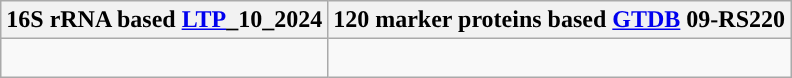<table class="wikitable">
<tr>
<th colspan=1>16S rRNA based <a href='#'>LTP</a>_10_2024</th>
<th colspan=1>120 marker proteins based <a href='#'>GTDB</a> 09-RS220</th>
</tr>
<tr>
<td style="vertical-align:top"><br></td>
<td><br></td>
</tr>
</table>
